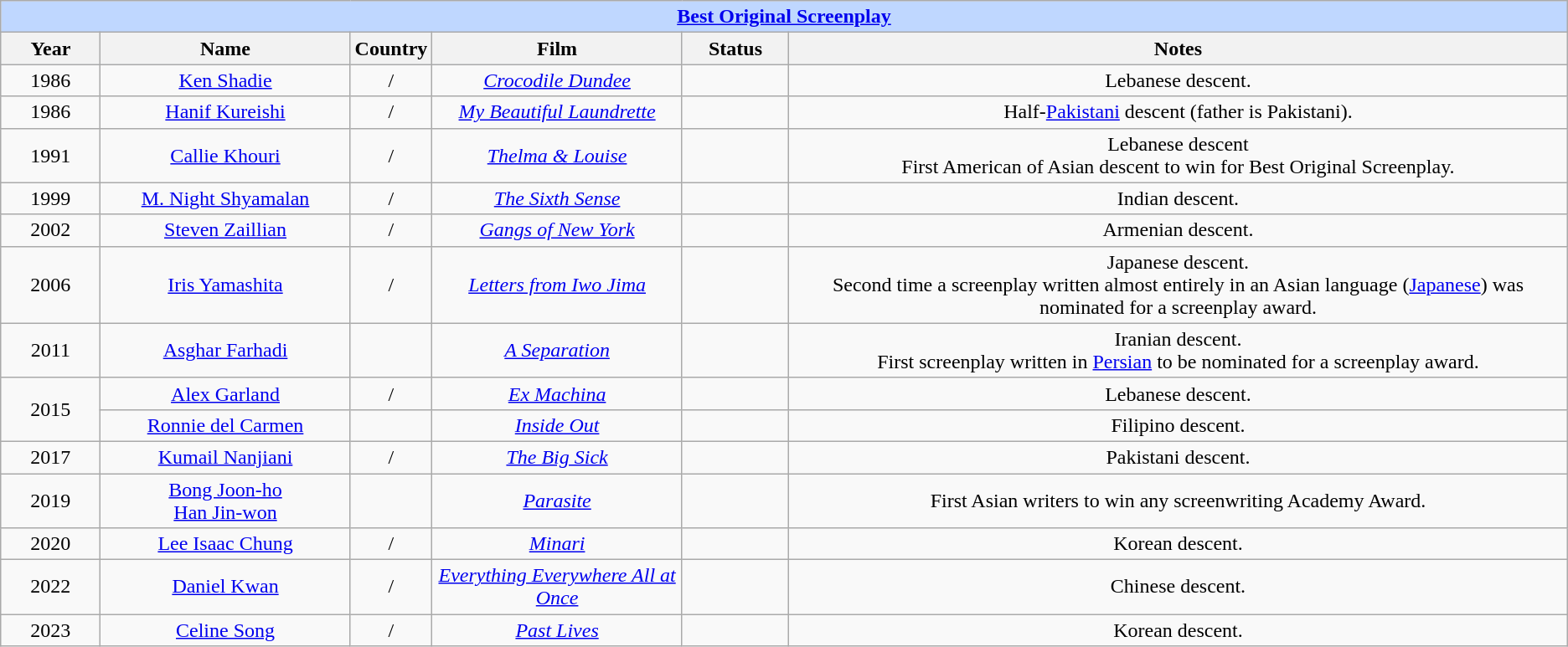<table class="wikitable" style="text-align: center">
<tr style="background:#bfd7ff;">
<td colspan="6" style="text-align:center;"><strong><a href='#'>Best Original Screenplay</a></strong></td>
</tr>
<tr style="background:#ebf5ff;">
<th style="width:075px;">Year</th>
<th style="width:200px;">Name</th>
<th style="width:050px;">Country</th>
<th style="width:200px;">Film</th>
<th style="width:080px;">Status</th>
<th style="width:650px;">Notes</th>
</tr>
<tr>
<td>1986</td>
<td><a href='#'>Ken Shadie</a></td>
<td>/</td>
<td><em><a href='#'>Crocodile Dundee</a></em></td>
<td></td>
<td>Lebanese descent.<br></td>
</tr>
<tr>
<td>1986</td>
<td><a href='#'>Hanif Kureishi</a></td>
<td>/</td>
<td><em><a href='#'>My Beautiful Laundrette</a></em></td>
<td></td>
<td>Half-<a href='#'>Pakistani</a> descent (father is Pakistani).<br></td>
</tr>
<tr>
<td>1991</td>
<td><a href='#'>Callie Khouri</a></td>
<td>/</td>
<td><em><a href='#'>Thelma & Louise</a></em></td>
<td></td>
<td>Lebanese descent<br>First American of Asian descent to win for Best Original Screenplay.</td>
</tr>
<tr>
<td>1999</td>
<td><a href='#'>M. Night Shyamalan</a></td>
<td>/</td>
<td><em><a href='#'>The Sixth Sense</a></em></td>
<td></td>
<td>Indian descent.</td>
</tr>
<tr>
<td>2002</td>
<td><a href='#'>Steven Zaillian</a></td>
<td>/</td>
<td><em><a href='#'>Gangs of New York</a></em></td>
<td></td>
<td>Armenian descent.</td>
</tr>
<tr>
<td>2006</td>
<td><a href='#'>Iris Yamashita</a></td>
<td>/</td>
<td><em><a href='#'>Letters from Iwo Jima</a></em></td>
<td></td>
<td>Japanese descent.<br>Second time a screenplay written almost entirely in an Asian language (<a href='#'>Japanese</a>) was nominated for a screenplay award.<br></td>
</tr>
<tr>
<td>2011</td>
<td><a href='#'>Asghar Farhadi</a></td>
<td></td>
<td><em><a href='#'>A Separation</a></em></td>
<td></td>
<td>Iranian descent.<br>First screenplay written in <a href='#'>Persian</a> to be nominated for a screenplay award.</td>
</tr>
<tr>
<td rowspan=2>2015</td>
<td><a href='#'>Alex Garland</a></td>
<td>/</td>
<td><em><a href='#'>Ex Machina</a></em></td>
<td></td>
<td>Lebanese descent.</td>
</tr>
<tr>
<td><a href='#'>Ronnie del Carmen</a></td>
<td></td>
<td><em><a href='#'>Inside Out</a></em></td>
<td></td>
<td>Filipino descent.<br></td>
</tr>
<tr>
<td>2017</td>
<td><a href='#'>Kumail Nanjiani</a></td>
<td>/</td>
<td><em><a href='#'>The Big Sick</a></em></td>
<td></td>
<td>Pakistani descent.<br></td>
</tr>
<tr>
<td>2019</td>
<td><a href='#'>Bong Joon-ho</a><br><a href='#'>Han Jin-won</a></td>
<td></td>
<td><em><a href='#'>Parasite</a></em></td>
<td></td>
<td>First Asian writers to win any screenwriting Academy Award.</td>
</tr>
<tr>
<td>2020</td>
<td><a href='#'>Lee Isaac Chung</a></td>
<td style="text-align: center">/</td>
<td><em><a href='#'>Minari</a></em></td>
<td></td>
<td>Korean descent.</td>
</tr>
<tr>
<td>2022</td>
<td><a href='#'>Daniel Kwan</a></td>
<td style="text-align: center">/</td>
<td><em><a href='#'>Everything Everywhere All at Once</a></em></td>
<td></td>
<td>Chinese descent.<br></td>
</tr>
<tr>
<td>2023</td>
<td><a href='#'>Celine Song</a></td>
<td style="text-align: center">/</td>
<td><em><a href='#'>Past Lives</a></em></td>
<td></td>
<td>Korean descent.</td>
</tr>
</table>
